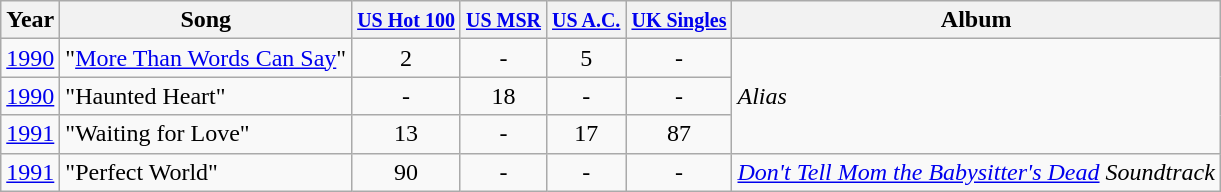<table class="wikitable">
<tr>
<th>Year</th>
<th>Song</th>
<th><small><a href='#'>US Hot 100</a></small></th>
<th><small><a href='#'>US MSR</a></small></th>
<th><small><a href='#'>US A.C.</a></small></th>
<th><small><a href='#'>UK Singles</a></small></th>
<th>Album</th>
</tr>
<tr>
<td><a href='#'>1990</a></td>
<td>"<a href='#'>More Than Words Can Say</a>"</td>
<td align="center">2</td>
<td align="center">-</td>
<td align="center">5</td>
<td align="center">-</td>
<td rowspan=3><em>Alias</em></td>
</tr>
<tr>
<td><a href='#'>1990</a></td>
<td>"Haunted Heart"</td>
<td align="center">-</td>
<td align="center">18</td>
<td align="center">-</td>
<td align="center">-</td>
</tr>
<tr>
<td><a href='#'>1991</a></td>
<td>"Waiting for Love"</td>
<td align="center">13</td>
<td align="center">-</td>
<td align="center">17</td>
<td align="center">87</td>
</tr>
<tr>
<td><a href='#'>1991</a></td>
<td>"Perfect World"</td>
<td align="center">90</td>
<td align="center">-</td>
<td align="center">-</td>
<td align="center">-</td>
<td align="center"><em><a href='#'>Don't Tell Mom the Babysitter's Dead</a> Soundtrack</em></td>
</tr>
</table>
